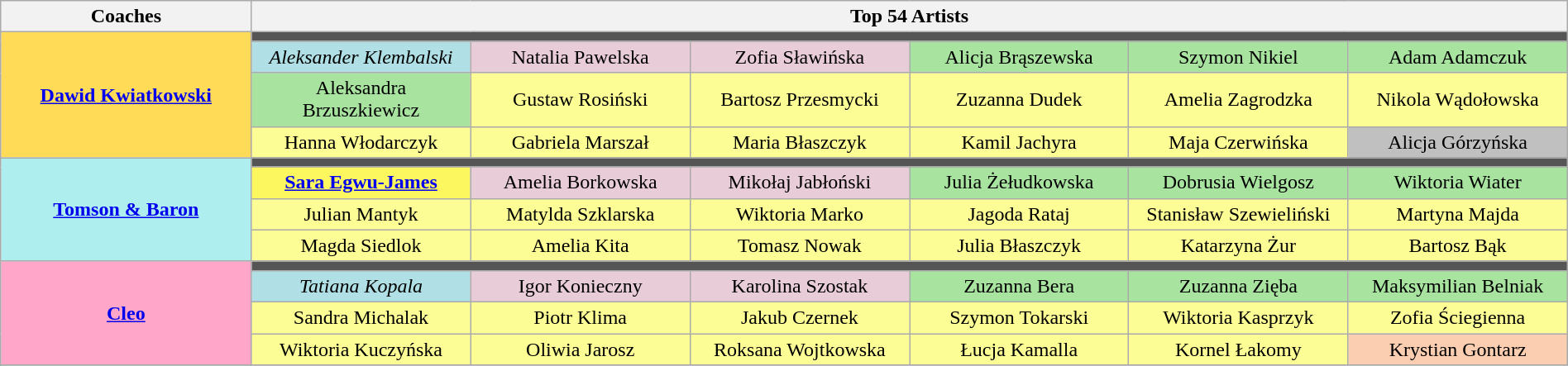<table class="wikitable" style="text-align:center; width:100%;">
<tr>
<th scope="col" width="16%">Coaches</th>
<th scope="col" width="84%" colspan="6">Top 54 Artists</th>
</tr>
<tr>
<th rowspan="4" style="background:#ffdb58;"><a href='#'>Dawid Kwiatkowski</a></th>
<td colspan="6" style="background:#555555"></td>
</tr>
<tr>
<td width="14%"  style="background:#B0E0E6"><em>Aleksander Klembalski</em></td>
<td width="14%"   style="background:#E8CCD7">Natalia Pawelska</td>
<td width="14%" style="background:#E8CCD7">Zofia Sławińska</td>
<td width="14%"   style="background:#A8E4A0">Alicja Brąszewska</td>
<td width="14%"   style="background:#A8E4A0">Szymon Nikiel</td>
<td width="14%"   style="background:#A8E4A0">Adam Adamczuk</td>
</tr>
<tr>
<td style="background:#A8E4A0">Aleksandra Brzuszkiewicz</td>
<td style="background:#FDFD96">Gustaw Rosiński</td>
<td style="background:#FDFD96">Bartosz Przesmycki</td>
<td style="background:#FDFD96">Zuzanna Dudek</td>
<td style="background:#FDFD96">Amelia Zagrodzka</td>
<td style="background:#FDFD96">Nikola Wądołowska</td>
</tr>
<tr>
<td style="background:#FDFD96">Hanna Włodarczyk</td>
<td style="background:#FDFD96">Gabriela Marszał</td>
<td style="background:#FDFD96">Maria Błaszczyk</td>
<td style="background:#FDFD96">Kamil Jachyra</td>
<td style="background:#FDFD96">Maja Czerwińska</td>
<td bgcolor=silver>Alicja Górzyńska</td>
</tr>
<tr>
<th rowspan="4" style="background:#afeeee;"><a href='#'>Tomson & Baron</a></th>
<td colspan="6" style="background:#555555"></td>
</tr>
<tr>
<td style="background:#FCF75E"><strong><a href='#'>Sara Egwu-James</a></strong></td>
<td style="background:#E8CCD7">Amelia Borkowska</td>
<td style="background:#E8CCD7">Mikołaj Jabłoński</td>
<td style="background:#A8E4A0">Julia Żełudkowska</td>
<td style="background:#A8E4A0">Dobrusia Wielgosz</td>
<td style="background:#A8E4A0">Wiktoria Wiater</td>
</tr>
<tr>
<td style="background:#FDFD96">Julian Mantyk</td>
<td style="background:#FDFD96">Matylda Szklarska</td>
<td style="background:#FDFD96">Wiktoria Marko</td>
<td style="background:#FDFD96">Jagoda Rataj</td>
<td style="background:#FDFD96">Stanisław Szewieliński</td>
<td style="background:#FDFD96">Martyna Majda</td>
</tr>
<tr>
<td style="background:#FDFD96">Magda Siedlok</td>
<td style="background:#FDFD96">Amelia Kita</td>
<td style="background:#FDFD96">Tomasz Nowak</td>
<td style="background:#FDFD96">Julia Błaszczyk</td>
<td style="background:#FDFD96">Katarzyna Żur</td>
<td style="background:#FDFD96">Bartosz Bąk</td>
</tr>
<tr>
<th rowspan="4" style="background:#FFA6C9;"><a href='#'>Cleo</a></th>
<td colspan="6" style="background:#555555"></td>
</tr>
<tr>
<td style="background:#B0E0E6"><em>Tatiana Kopala</em></td>
<td style="background:#E8CCD7">Igor Konieczny</td>
<td style="background:#E8CCD7">Karolina Szostak</td>
<td style="background:#A8E4A0">Zuzanna Bera</td>
<td style="background:#A8E4A0">Zuzanna Zięba</td>
<td style="background:#A8E4A0">Maksymilian Belniak</td>
</tr>
<tr>
<td style="background:#FDFD96">Sandra Michalak</td>
<td style="background:#FDFD96">Piotr Klima</td>
<td style="background:#FDFD96">Jakub Czernek</td>
<td style="background:#FDFD96">Szymon Tokarski</td>
<td style="background:#FDFD96">Wiktoria Kasprzyk</td>
<td style="background:#FDFD96">Zofia Ściegienna</td>
</tr>
<tr>
<td style="background:#FDFD96">Wiktoria Kuczyńska</td>
<td style="background:#FDFD96">Oliwia Jarosz</td>
<td style="background:#FDFD96">Roksana Wojtkowska</td>
<td style="background:#FDFD96">Łucja Kamalla</td>
<td style="background:#FDFD96">Kornel Łakomy</td>
<td style="background:#FBCEB1">Krystian Gontarz</td>
</tr>
<tr>
</tr>
</table>
